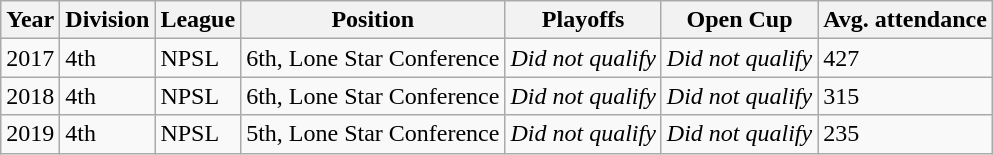<table class="wikitable">
<tr>
<th>Year</th>
<th>Division</th>
<th>League</th>
<th>Position</th>
<th>Playoffs</th>
<th>Open Cup</th>
<th>Avg. attendance</th>
</tr>
<tr>
<td>2017</td>
<td>4th</td>
<td>NPSL</td>
<td>6th, Lone Star Conference</td>
<td><em>Did not qualify</em></td>
<td><em>Did not qualify</em></td>
<td>427</td>
</tr>
<tr>
<td>2018</td>
<td>4th</td>
<td>NPSL</td>
<td>6th, Lone Star Conference</td>
<td><em>Did not qualify</em></td>
<td><em>Did not qualify</em></td>
<td>315</td>
</tr>
<tr>
<td>2019</td>
<td>4th</td>
<td>NPSL</td>
<td>5th, Lone Star Conference</td>
<td><em>Did not qualify</em></td>
<td><em>Did not qualify</em></td>
<td>235</td>
</tr>
</table>
